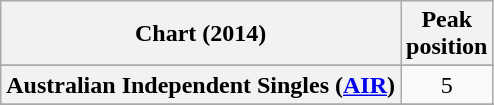<table class="wikitable sortable plainrowheaders" style="text-align:center;">
<tr>
<th>Chart (2014)</th>
<th>Peak<br>position</th>
</tr>
<tr>
</tr>
<tr>
<th scope="row">Australian Independent Singles (<a href='#'>AIR</a>)</th>
<td>5</td>
</tr>
<tr>
</tr>
<tr>
</tr>
<tr>
</tr>
</table>
